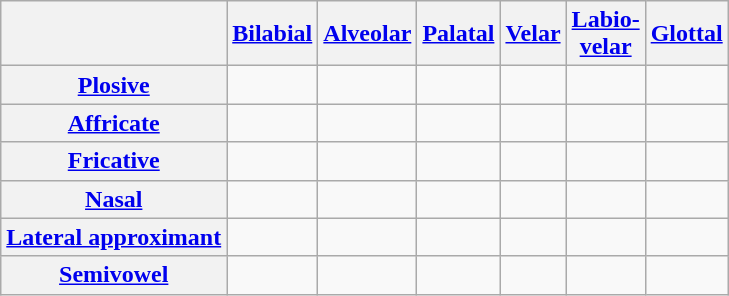<table class="wikitable">
<tr>
<th> </th>
<th><a href='#'>Bilabial</a></th>
<th><a href='#'>Alveolar</a></th>
<th><a href='#'>Palatal</a></th>
<th><a href='#'>Velar</a></th>
<th><a href='#'>Labio-<br>velar</a></th>
<th><a href='#'>Glottal</a></th>
</tr>
<tr>
<th><a href='#'>Plosive</a></th>
<td style="text-align:center;">  </td>
<td style="text-align:center;">  </td>
<td> </td>
<td style="text-align:center;">  </td>
<td style="text-align:center;">  </td>
<td> </td>
</tr>
<tr>
<th><a href='#'>Affricate</a></th>
<td></td>
<td align="center">  </td>
<td></td>
<td></td>
<td></td>
<td></td>
</tr>
<tr>
<th><a href='#'>Fricative</a></th>
<td> </td>
<td style="text-align:center;">  </td>
<td> </td>
<td> </td>
<td></td>
<td style="text-align:center;"></td>
</tr>
<tr>
<th><a href='#'>Nasal</a></th>
<td style="text-align:center;"></td>
<td style="text-align:center;"></td>
<td> </td>
<td> </td>
<td></td>
<td> </td>
</tr>
<tr>
<th><a href='#'>Lateral approximant</a></th>
<td> </td>
<td style="text-align:center;"></td>
<td> </td>
<td> </td>
<td></td>
<td> </td>
</tr>
<tr>
<th><a href='#'>Semivowel</a></th>
<td align="center"></td>
<td></td>
<td align="center"></td>
<td></td>
<td align="center"></td>
<td></td>
</tr>
</table>
